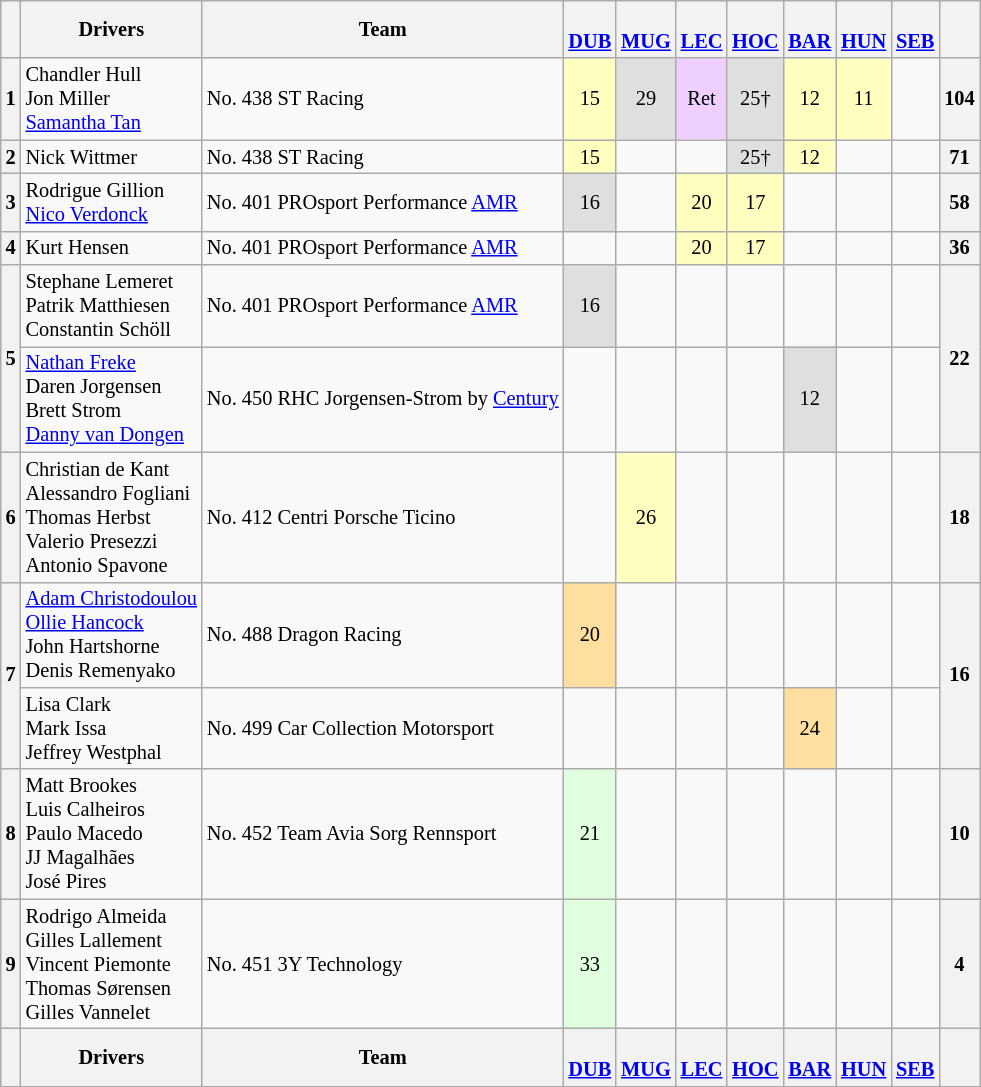<table align=left| class="wikitable" style="font-size: 85%; text-align: center;">
<tr valign="top">
<th valign=middle></th>
<th valign=middle>Drivers</th>
<th valign=middle>Team</th>
<th><br><a href='#'>DUB</a></th>
<th><br><a href='#'>MUG</a></th>
<th><br><a href='#'>LEC</a></th>
<th><br><a href='#'>HOC</a></th>
<th><br><a href='#'>BAR</a></th>
<th><br><a href='#'>HUN</a></th>
<th><br><a href='#'>SEB</a></th>
<th valign=middle>  </th>
</tr>
<tr>
<th>1</th>
<td align=left> Chandler Hull<br> Jon Miller<br> <a href='#'>Samantha Tan</a></td>
<td align=left> No. 438 ST Racing</td>
<td style="background:#FFFFBF;">15</td>
<td style="background:#DFDFDF;">29</td>
<td style="background:#EFCFFF;">Ret</td>
<td style="background:#DFDFDF;">25†</td>
<td style="background:#FFFFBF;">12</td>
<td style="background:#FFFFBF;">11</td>
<td></td>
<th>104</th>
</tr>
<tr>
<th>2</th>
<td align=left> Nick Wittmer</td>
<td align=left> No. 438 ST Racing</td>
<td style="background:#FFFFBF;">15</td>
<td></td>
<td></td>
<td style="background:#DFDFDF;">25†</td>
<td style="background:#FFFFBF;">12</td>
<td></td>
<td></td>
<th>71</th>
</tr>
<tr>
<th>3</th>
<td align=left> Rodrigue Gillion<br> <a href='#'>Nico Verdonck</a></td>
<td align=left> No. 401 PROsport Performance <a href='#'>AMR</a></td>
<td style="background:#DFDFDF;">16</td>
<td></td>
<td style="background:#FFFFBF;">20</td>
<td style="background:#FFFFBF;">17</td>
<td></td>
<td></td>
<td></td>
<th>58</th>
</tr>
<tr>
<th>4</th>
<td align=left> Kurt Hensen</td>
<td align=left> No. 401 PROsport Performance <a href='#'>AMR</a></td>
<td></td>
<td></td>
<td style="background:#FFFFBF;">20</td>
<td style="background:#FFFFBF;">17</td>
<td></td>
<td></td>
<td></td>
<th>36</th>
</tr>
<tr>
<th rowspan=2>5</th>
<td align=left> Stephane Lemeret<br> Patrik Matthiesen<br> Constantin Schöll</td>
<td align=left> No. 401 PROsport Performance <a href='#'>AMR</a></td>
<td style="background:#DFDFDF;">16</td>
<td></td>
<td></td>
<td></td>
<td></td>
<td></td>
<td></td>
<th rowspan=2>22</th>
</tr>
<tr>
<td align=left> <a href='#'>Nathan Freke</a><br> Daren Jorgensen<br> Brett Strom<br> <a href='#'>Danny van Dongen</a></td>
<td align=left> No. 450 RHC Jorgensen-Strom by <a href='#'>Century</a></td>
<td></td>
<td></td>
<td></td>
<td></td>
<td style="background:#DFDFDF;">12</td>
<td></td>
<td></td>
</tr>
<tr>
<th>6</th>
<td align=left> Christian de Kant<br> Alessandro Fogliani<br> Thomas Herbst<br> Valerio Presezzi<br> Antonio Spavone</td>
<td align=left> No. 412 Centri Porsche Ticino</td>
<td></td>
<td style="background:#FFFFBF;">26</td>
<td></td>
<td></td>
<td></td>
<td></td>
<td></td>
<th>18</th>
</tr>
<tr>
<th rowspan=2>7</th>
<td align=left> <a href='#'>Adam Christodoulou</a><br> <a href='#'>Ollie Hancock</a><br> John Hartshorne<br> Denis Remenyako</td>
<td align=left> No. 488 Dragon Racing</td>
<td style="background:#FFDF9F;">20</td>
<td></td>
<td></td>
<td></td>
<td></td>
<td></td>
<td></td>
<th rowspan=2>16</th>
</tr>
<tr>
<td align=left> Lisa Clark<br> Mark Issa<br> Jeffrey Westphal</td>
<td align=left> No. 499 Car Collection Motorsport</td>
<td></td>
<td></td>
<td></td>
<td></td>
<td style="background:#FFDF9F;">24</td>
<td></td>
<td></td>
</tr>
<tr>
<th>8</th>
<td align=left> Matt Brookes<br> Luis Calheiros<br> Paulo Macedo<br> JJ Magalhães<br> José Pires</td>
<td align=left> No. 452 Team Avia Sorg Rennsport</td>
<td style="background:#DFFFDF;">21</td>
<td></td>
<td></td>
<td></td>
<td></td>
<td></td>
<td></td>
<th>10</th>
</tr>
<tr>
<th>9</th>
<td align=left> Rodrigo Almeida<br> Gilles Lallement<br> Vincent Piemonte<br> Thomas Sørensen<br> Gilles Vannelet</td>
<td align=left> No. 451 3Y Technology</td>
<td style="background:#DFFFDF;">33</td>
<td></td>
<td></td>
<td></td>
<td></td>
<td></td>
<td></td>
<th>4</th>
</tr>
<tr>
<th valign=middle></th>
<th valign=middle>Drivers</th>
<th valign=middle>Team</th>
<th><br><a href='#'>DUB</a></th>
<th><br><a href='#'>MUG</a></th>
<th><br><a href='#'>LEC</a></th>
<th><br><a href='#'>HOC</a></th>
<th><br><a href='#'>BAR</a></th>
<th><br><a href='#'>HUN</a></th>
<th><br><a href='#'>SEB</a></th>
<th valign=middle>  </th>
</tr>
</table>
